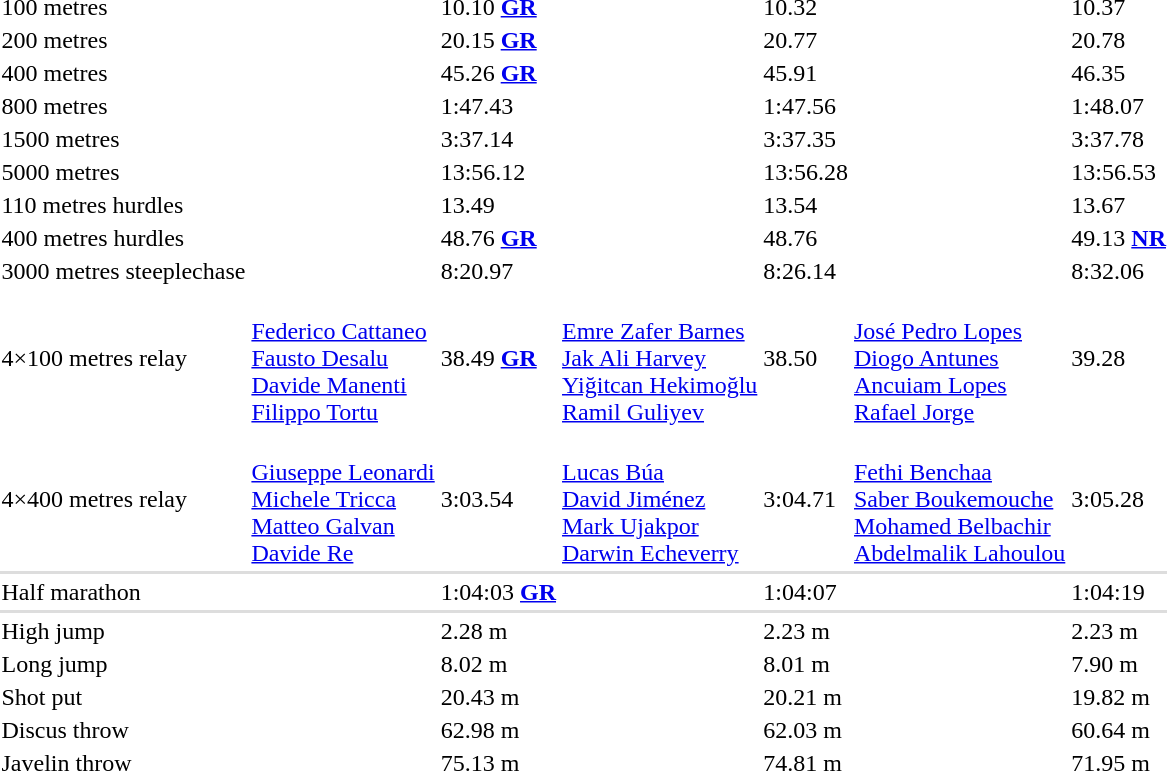<table>
<tr>
<td>100 metres<br></td>
<td></td>
<td>10.10 <strong><a href='#'>GR</a></strong></td>
<td></td>
<td>10.32</td>
<td></td>
<td>10.37</td>
</tr>
<tr>
<td>200 metres<br></td>
<td></td>
<td>20.15 <strong><a href='#'>GR</a></strong></td>
<td></td>
<td>20.77</td>
<td></td>
<td>20.78</td>
</tr>
<tr>
<td>400 metres<br></td>
<td></td>
<td>45.26 <strong><a href='#'>GR</a></strong></td>
<td></td>
<td>45.91</td>
<td></td>
<td>46.35</td>
</tr>
<tr>
<td>800 metres<br></td>
<td></td>
<td>1:47.43</td>
<td></td>
<td>1:47.56</td>
<td></td>
<td>1:48.07</td>
</tr>
<tr>
<td>1500 metres<br></td>
<td></td>
<td>3:37.14</td>
<td></td>
<td>3:37.35</td>
<td></td>
<td>3:37.78</td>
</tr>
<tr>
<td>5000 metres<br></td>
<td></td>
<td>13:56.12</td>
<td></td>
<td>13:56.28</td>
<td></td>
<td>13:56.53</td>
</tr>
<tr>
<td>110 metres hurdles<br></td>
<td></td>
<td>13.49</td>
<td></td>
<td>13.54</td>
<td></td>
<td>13.67</td>
</tr>
<tr>
<td>400 metres hurdles<br></td>
<td></td>
<td>48.76 <strong><a href='#'>GR</a></strong></td>
<td></td>
<td>48.76</td>
<td></td>
<td>49.13 <strong><a href='#'>NR</a></strong></td>
</tr>
<tr>
<td>3000 metres steeplechase<br></td>
<td></td>
<td>8:20.97</td>
<td></td>
<td>8:26.14</td>
<td></td>
<td>8:32.06</td>
</tr>
<tr>
<td>4×100 metres relay<br></td>
<td><br><a href='#'>Federico Cattaneo</a><br><a href='#'>Fausto Desalu</a><br><a href='#'>Davide Manenti</a><br><a href='#'>Filippo Tortu</a></td>
<td>38.49 <strong><a href='#'>GR</a></strong></td>
<td><br><a href='#'>Emre Zafer Barnes</a><br><a href='#'>Jak Ali Harvey</a><br><a href='#'>Yiğitcan Hekimoğlu</a><br><a href='#'>Ramil Guliyev</a></td>
<td>38.50</td>
<td><br><a href='#'>José Pedro Lopes</a><br><a href='#'>Diogo Antunes</a><br><a href='#'>Ancuiam Lopes</a><br><a href='#'>Rafael Jorge</a></td>
<td>39.28</td>
</tr>
<tr>
<td>4×400 metres relay<br></td>
<td><br><a href='#'>Giuseppe Leonardi</a><br><a href='#'>Michele Tricca</a><br><a href='#'>Matteo Galvan</a><br><a href='#'>Davide Re</a></td>
<td>3:03.54</td>
<td><br><a href='#'>Lucas Búa</a><br><a href='#'>David Jiménez</a><br><a href='#'>Mark Ujakpor</a><br><a href='#'>Darwin Echeverry</a></td>
<td>3:04.71</td>
<td><br><a href='#'>Fethi Benchaa</a><br><a href='#'>Saber Boukemouche</a><br><a href='#'>Mohamed Belbachir</a><br><a href='#'>Abdelmalik Lahoulou</a></td>
<td>3:05.28</td>
</tr>
<tr bgcolor=#DDDDDD>
<td colspan=7></td>
</tr>
<tr>
<td>Half marathon<br></td>
<td></td>
<td>1:04:03 <strong><a href='#'>GR</a></strong></td>
<td></td>
<td>1:04:07</td>
<td></td>
<td>1:04:19</td>
</tr>
<tr bgcolor=#DDDDDD>
<td colspan=7></td>
</tr>
<tr>
<td>High jump<br></td>
<td></td>
<td>2.28 m</td>
<td></td>
<td>2.23 m</td>
<td></td>
<td>2.23 m</td>
</tr>
<tr>
<td>Long jump<br></td>
<td></td>
<td>8.02 m</td>
<td></td>
<td>8.01 m</td>
<td></td>
<td>7.90 m</td>
</tr>
<tr>
<td>Shot put<br></td>
<td></td>
<td>20.43 m</td>
<td></td>
<td>20.21 m</td>
<td></td>
<td>19.82 m</td>
</tr>
<tr>
<td>Discus throw<br></td>
<td></td>
<td>62.98 m</td>
<td></td>
<td>62.03 m</td>
<td></td>
<td>60.64 m</td>
</tr>
<tr>
<td>Javelin throw<br></td>
<td></td>
<td>75.13 m</td>
<td></td>
<td>74.81 m</td>
<td></td>
<td>71.95 m</td>
</tr>
</table>
